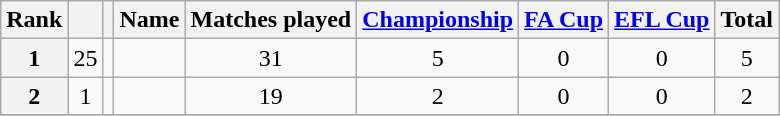<table class="wikitable" style="text-align:center;">
<tr>
<th>Rank</th>
<th></th>
<th></th>
<th>Name</th>
<th>Matches played</th>
<th><a href='#'>Championship</a></th>
<th><a href='#'>FA Cup</a></th>
<th><a href='#'>EFL Cup</a></th>
<th>Total</th>
</tr>
<tr>
<th>1</th>
<td>25</td>
<td></td>
<td></td>
<td>31</td>
<td>5</td>
<td>0</td>
<td>0</td>
<td>5</td>
</tr>
<tr>
<th>2</th>
<td>1</td>
<td></td>
<td></td>
<td>19</td>
<td>2</td>
<td>0</td>
<td>0</td>
<td>2</td>
</tr>
<tr>
</tr>
</table>
